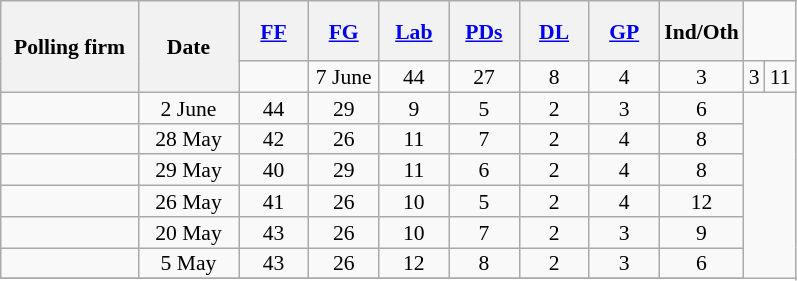<table class="wikitable sortable" style="text-align:center;font-size:90%;line-height:14px;">
<tr style="height:40px;">
<th style="width:85px;" rowspan="2">Polling firm</th>
<th style="width:60px;" rowspan="2">Date</th>
<th class="unsortable" style="width:40px;"><a href='#'>FF</a></th>
<th class="unsortable" style="width:40px;"><a href='#'>FG</a></th>
<th class="unsortable" style="width:40px;"><a href='#'>Lab</a></th>
<th class="unsortable" style="width:40px;"><a href='#'>PDs</a></th>
<th class="unsortable" style="width:40px;"><a href='#'>DL</a></th>
<th class="unsortable" style="width:40px;"><a href='#'>GP</a></th>
<th class="unsortable" style="width:40px;">Ind/Oth</th>
</tr>
<tr>
<td></td>
<td>7 June</td>
<td>44</td>
<td>27</td>
<td>8</td>
<td>4</td>
<td>3</td>
<td>3</td>
<td>11</td>
</tr>
<tr>
<td></td>
<td>2 June</td>
<td>44</td>
<td>29</td>
<td>9</td>
<td>5</td>
<td>2</td>
<td>3</td>
<td>6</td>
</tr>
<tr>
<td></td>
<td>28 May</td>
<td>42</td>
<td>26</td>
<td>11</td>
<td>7</td>
<td>2</td>
<td>4</td>
<td>8</td>
</tr>
<tr>
<td></td>
<td>29 May</td>
<td>40</td>
<td>29</td>
<td>11</td>
<td>6</td>
<td>2</td>
<td>4</td>
<td>8</td>
</tr>
<tr>
<td></td>
<td>26 May</td>
<td>41</td>
<td>26</td>
<td>10</td>
<td>5</td>
<td>2</td>
<td>4</td>
<td>12</td>
</tr>
<tr>
<td></td>
<td>20 May</td>
<td>43</td>
<td>26</td>
<td>10</td>
<td>7</td>
<td>2</td>
<td>3</td>
<td>9</td>
</tr>
<tr>
<td></td>
<td>5 May</td>
<td>43</td>
<td>26</td>
<td>12</td>
<td>8</td>
<td>2</td>
<td>3</td>
<td>6</td>
</tr>
<tr>
</tr>
</table>
